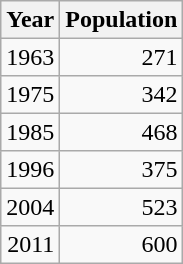<table class="wikitable" style="line-height:1.1em;">
<tr>
<th>Year</th>
<th>Population</th>
</tr>
<tr align="right">
<td>1963</td>
<td>271</td>
</tr>
<tr align="right">
<td>1975</td>
<td>342</td>
</tr>
<tr align="right">
<td>1985</td>
<td>468</td>
</tr>
<tr align="right">
<td>1996</td>
<td>375</td>
</tr>
<tr align="right">
<td>2004</td>
<td>523</td>
</tr>
<tr align="right">
<td>2011</td>
<td>600</td>
</tr>
</table>
